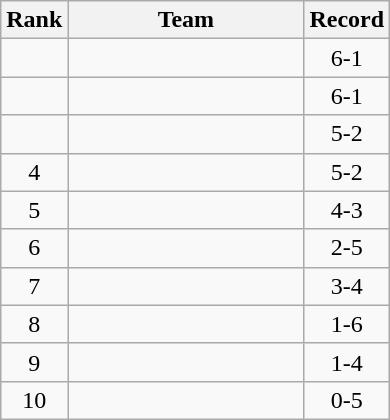<table class="wikitable">
<tr>
<th>Rank</th>
<th width=150px>Team</th>
<th>Record</th>
</tr>
<tr>
<td align=center></td>
<td></td>
<td align=center>6-1</td>
</tr>
<tr>
<td align=center></td>
<td></td>
<td align=center>6-1</td>
</tr>
<tr>
<td align=center></td>
<td></td>
<td align=center>5-2</td>
</tr>
<tr>
<td align=center>4</td>
<td></td>
<td align=center>5-2</td>
</tr>
<tr>
<td align=center>5</td>
<td></td>
<td align=center>4-3</td>
</tr>
<tr>
<td align=center>6</td>
<td></td>
<td align=center>2-5</td>
</tr>
<tr>
<td align=center>7</td>
<td></td>
<td align=center>3-4</td>
</tr>
<tr>
<td align=center>8</td>
<td></td>
<td align=center>1-6</td>
</tr>
<tr>
<td align=center>9</td>
<td></td>
<td align=center>1-4</td>
</tr>
<tr>
<td align=center>10</td>
<td></td>
<td align=center>0-5</td>
</tr>
</table>
